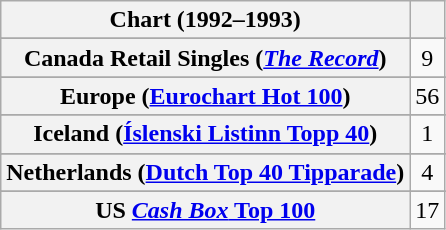<table class="wikitable sortable plainrowheaders" style="text-align:center">
<tr>
<th scope="col">Chart (1992–1993)</th>
<th scope="col"></th>
</tr>
<tr>
</tr>
<tr>
</tr>
<tr>
</tr>
<tr>
<th scope="row">Canada Retail Singles (<em><a href='#'>The Record</a></em>)</th>
<td>9</td>
</tr>
<tr>
</tr>
<tr>
<th scope="row">Europe (<a href='#'>Eurochart Hot 100</a>)</th>
<td>56</td>
</tr>
<tr>
</tr>
<tr>
<th scope="row">Iceland (<a href='#'>Íslenski Listinn Topp 40</a>)</th>
<td>1</td>
</tr>
<tr>
</tr>
<tr>
<th scope="row">Netherlands (<a href='#'>Dutch Top 40 Tipparade</a>)</th>
<td>4</td>
</tr>
<tr>
</tr>
<tr>
</tr>
<tr>
</tr>
<tr>
</tr>
<tr>
</tr>
<tr>
</tr>
<tr>
</tr>
<tr>
</tr>
<tr>
<th scope="row">US <a href='#'><em>Cash Box</em> Top 100</a></th>
<td>17</td>
</tr>
</table>
